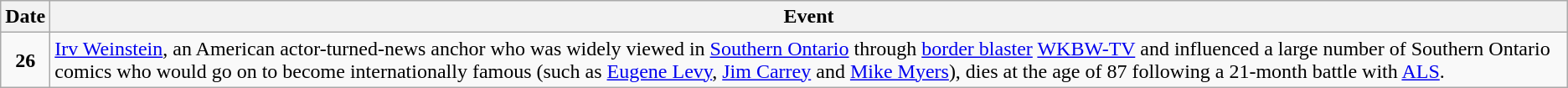<table class="wikitable">
<tr>
<th>Date</th>
<th>Event</th>
</tr>
<tr>
<td style="text-align:center;"><strong>26</strong></td>
<td><a href='#'>Irv Weinstein</a>, an American actor-turned-news anchor who was widely viewed in <a href='#'>Southern Ontario</a> through <a href='#'>border blaster</a> <a href='#'>WKBW-TV</a> and influenced a large number of Southern Ontario comics who would go on to become internationally famous (such as <a href='#'>Eugene Levy</a>, <a href='#'>Jim Carrey</a> and <a href='#'>Mike Myers</a>), dies at the age of 87 following a 21-month battle with <a href='#'>ALS</a>.</td>
</tr>
</table>
